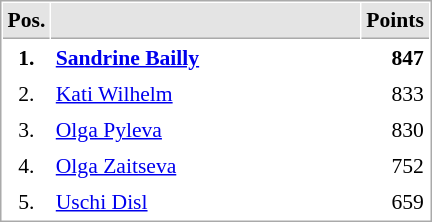<table cellspacing="1" cellpadding="3" style="border:1px solid #AAAAAA;font-size:90%">
<tr bgcolor="#E4E4E4">
<th style="border-bottom:1px solid #AAAAAA" width=10>Pos.</th>
<th style="border-bottom:1px solid #AAAAAA" width=200></th>
<th style="border-bottom:1px solid #AAAAAA" width=20>Points</th>
</tr>
<tr>
<td align="center"><strong>1.</strong></td>
<td> <strong><a href='#'>Sandrine Bailly</a></strong></td>
<td align="right"><strong>847</strong></td>
</tr>
<tr>
<td align="center">2.</td>
<td> <a href='#'>Kati Wilhelm</a></td>
<td align="right">833</td>
</tr>
<tr>
<td align="center">3.</td>
<td> <a href='#'>Olga Pyleva</a></td>
<td align="right">830</td>
</tr>
<tr>
<td align="center">4.</td>
<td> <a href='#'>Olga Zaitseva</a></td>
<td align="right">752</td>
</tr>
<tr>
<td align="center">5.</td>
<td> <a href='#'>Uschi Disl</a></td>
<td align="right">659</td>
</tr>
</table>
